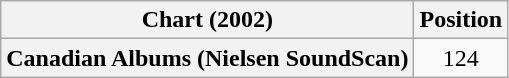<table class="wikitable plainrowheaders" style="text-align:center">
<tr>
<th scope="col">Chart (2002)</th>
<th scope="col">Position</th>
</tr>
<tr>
<th scope="row">Canadian Albums (Nielsen SoundScan)</th>
<td>124</td>
</tr>
</table>
